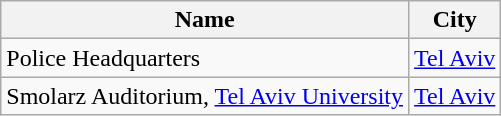<table class="wikitable">
<tr>
<th>Name</th>
<th>City</th>
</tr>
<tr>
<td>Police Headquarters</td>
<td><a href='#'>Tel Aviv</a></td>
</tr>
<tr>
<td>Smolarz Auditorium, <a href='#'>Tel Aviv University</a></td>
<td><a href='#'>Tel Aviv</a></td>
</tr>
</table>
